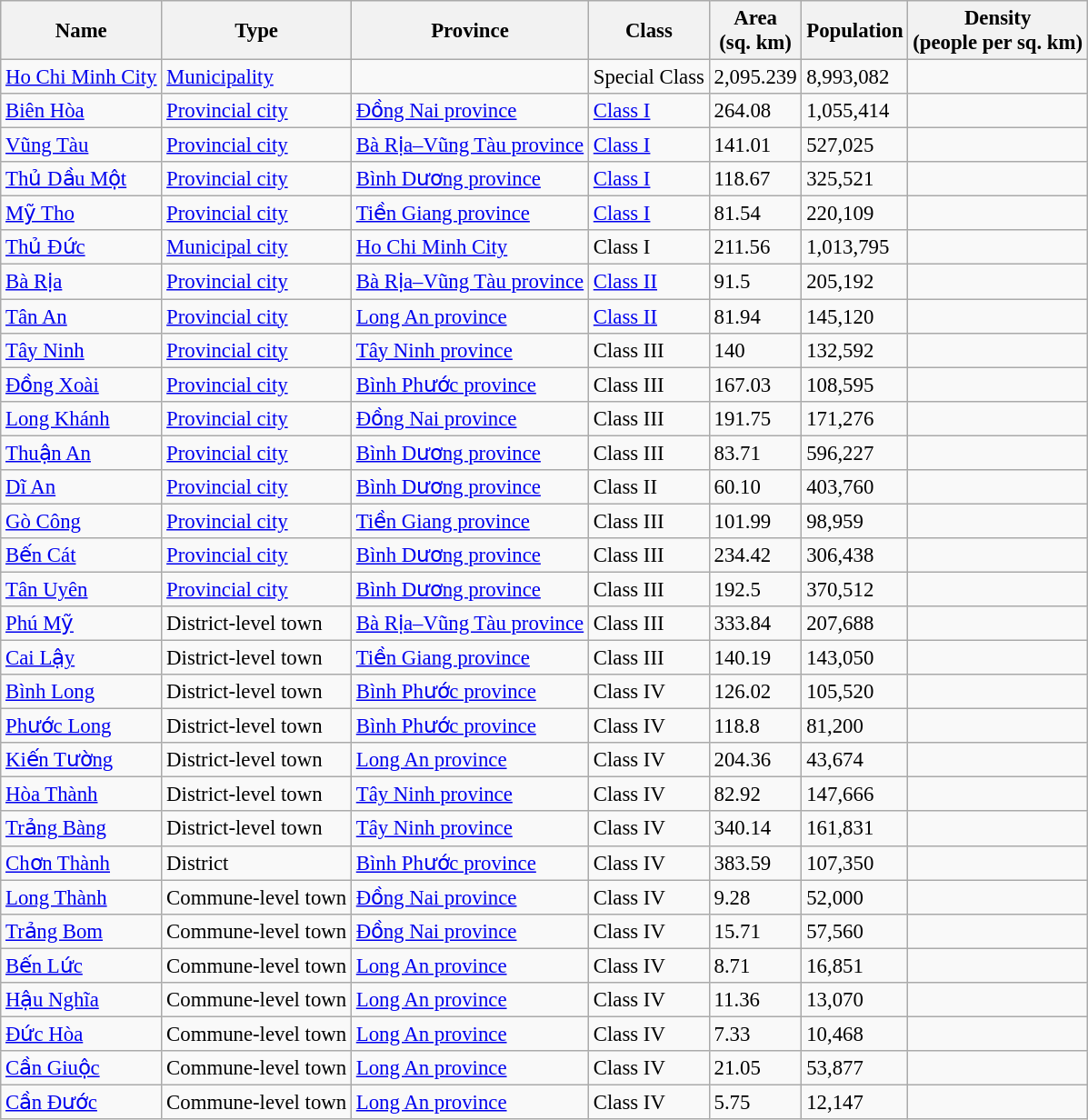<table class="wikitable sortable" style="font-size: 95%;">
<tr>
<th>Name</th>
<th>Type</th>
<th>Province</th>
<th>Class</th>
<th>Area<br>(sq. km)</th>
<th>Population</th>
<th>Density<br>(people per sq. km)</th>
</tr>
<tr -->
<td><a href='#'>Ho Chi Minh City</a></td>
<td><a href='#'>Municipality</a></td>
<td></td>
<td>Special Class</td>
<td>2,095.239</td>
<td>8,993,082</td>
<td></td>
</tr>
<tr -->
<td><a href='#'>Biên Hòa</a></td>
<td><a href='#'>Provincial city</a></td>
<td><a href='#'>Đồng Nai province</a></td>
<td><a href='#'>Class I</a></td>
<td>264.08</td>
<td>1,055,414</td>
<td></td>
</tr>
<tr -->
<td><a href='#'>Vũng Tàu</a></td>
<td><a href='#'>Provincial city</a></td>
<td><a href='#'>Bà Rịa–Vũng Tàu province</a></td>
<td><a href='#'>Class I</a></td>
<td>141.01</td>
<td>527,025</td>
<td></td>
</tr>
<tr -->
<td><a href='#'>Thủ Dầu Một</a></td>
<td><a href='#'>Provincial city</a></td>
<td><a href='#'>Bình Dương province</a></td>
<td><a href='#'>Class I</a></td>
<td>118.67</td>
<td>325,521</td>
<td></td>
</tr>
<tr -->
<td><a href='#'>Mỹ Tho</a></td>
<td><a href='#'>Provincial city</a></td>
<td><a href='#'>Tiền Giang province</a></td>
<td><a href='#'>Class I</a></td>
<td>81.54</td>
<td>220,109</td>
<td></td>
</tr>
<tr -->
<td><a href='#'>Thủ Đức</a></td>
<td><a href='#'>Municipal city</a></td>
<td><a href='#'>Ho Chi Minh City</a></td>
<td>Class I</td>
<td>211.56</td>
<td>1,013,795</td>
<td></td>
</tr>
<tr -->
<td><a href='#'>Bà Rịa</a></td>
<td><a href='#'>Provincial city</a></td>
<td><a href='#'>Bà Rịa–Vũng Tàu province</a></td>
<td><a href='#'>Class II</a></td>
<td>91.5</td>
<td>205,192</td>
<td></td>
</tr>
<tr -->
<td><a href='#'>Tân An</a></td>
<td><a href='#'>Provincial city</a></td>
<td><a href='#'>Long An province</a></td>
<td><a href='#'>Class II</a></td>
<td>81.94</td>
<td>145,120</td>
<td></td>
</tr>
<tr -->
<td><a href='#'>Tây Ninh</a></td>
<td><a href='#'>Provincial city</a></td>
<td><a href='#'>Tây Ninh province</a></td>
<td>Class III</td>
<td>140</td>
<td>132,592</td>
<td></td>
</tr>
<tr -->
<td><a href='#'>Đồng Xoài</a></td>
<td><a href='#'>Provincial city</a></td>
<td><a href='#'>Bình Phước province</a></td>
<td>Class III</td>
<td>167.03</td>
<td>108,595</td>
<td></td>
</tr>
<tr -->
<td><a href='#'>Long Khánh</a></td>
<td><a href='#'>Provincial city</a></td>
<td><a href='#'>Đồng Nai province</a></td>
<td>Class III</td>
<td>191.75</td>
<td>171,276</td>
<td></td>
</tr>
<tr -->
<td><a href='#'>Thuận An</a></td>
<td><a href='#'>Provincial city</a></td>
<td><a href='#'>Bình Dương province</a></td>
<td>Class III</td>
<td>83.71</td>
<td>596,227</td>
<td></td>
</tr>
<tr -->
<td><a href='#'>Dĩ An</a></td>
<td><a href='#'>Provincial city</a></td>
<td><a href='#'>Bình Dương province</a></td>
<td>Class II</td>
<td>60.10</td>
<td>403,760</td>
<td></td>
</tr>
<tr -->
<td><a href='#'>Gò Công</a></td>
<td><a href='#'>Provincial city</a></td>
<td><a href='#'>Tiền Giang province</a></td>
<td>Class III</td>
<td>101.99</td>
<td>98,959</td>
<td></td>
</tr>
<tr -->
<td><a href='#'>Bến Cát</a></td>
<td><a href='#'>Provincial city</a></td>
<td><a href='#'>Bình Dương province</a></td>
<td>Class III</td>
<td>234.42</td>
<td>306,438</td>
<td></td>
</tr>
<tr -->
<td><a href='#'>Tân Uyên</a></td>
<td><a href='#'>Provincial city</a></td>
<td><a href='#'>Bình Dương province</a></td>
<td>Class III</td>
<td>192.5</td>
<td>370,512</td>
<td></td>
</tr>
<tr -->
<td><a href='#'>Phú Mỹ</a></td>
<td>District-level town</td>
<td><a href='#'>Bà Rịa–Vũng Tàu province</a></td>
<td>Class III</td>
<td>333.84</td>
<td>207,688</td>
<td></td>
</tr>
<tr -->
<td><a href='#'>Cai Lậy</a></td>
<td>District-level town</td>
<td><a href='#'>Tiền Giang province</a></td>
<td>Class III</td>
<td>140.19</td>
<td>143,050</td>
<td></td>
</tr>
<tr -->
<td><a href='#'>Bình Long</a></td>
<td>District-level town</td>
<td><a href='#'>Bình Phước province</a></td>
<td>Class IV</td>
<td>126.02</td>
<td>105,520</td>
<td></td>
</tr>
<tr -->
<td><a href='#'>Phước Long</a></td>
<td>District-level town</td>
<td><a href='#'>Bình Phước province</a></td>
<td>Class IV</td>
<td>118.8</td>
<td>81,200</td>
<td></td>
</tr>
<tr -->
<td><a href='#'>Kiến Tường</a></td>
<td>District-level town</td>
<td><a href='#'>Long An province</a></td>
<td>Class IV</td>
<td>204.36</td>
<td>43,674</td>
<td></td>
</tr>
<tr -->
<td><a href='#'>Hòa Thành</a></td>
<td>District-level town</td>
<td><a href='#'>Tây Ninh province</a></td>
<td>Class IV</td>
<td>82.92</td>
<td>147,666</td>
<td></td>
</tr>
<tr -->
<td><a href='#'>Trảng Bàng</a></td>
<td>District-level town</td>
<td><a href='#'>Tây Ninh province</a></td>
<td>Class IV</td>
<td>340.14</td>
<td>161,831</td>
<td></td>
</tr>
<tr -->
<td><a href='#'>Chơn Thành</a></td>
<td>District</td>
<td><a href='#'>Bình Phước province</a></td>
<td>Class IV</td>
<td>383.59</td>
<td>107,350</td>
<td></td>
</tr>
<tr -->
<td><a href='#'>Long Thành</a></td>
<td>Commune-level town</td>
<td><a href='#'>Đồng Nai province</a></td>
<td>Class IV</td>
<td>9.28</td>
<td>52,000</td>
<td></td>
</tr>
<tr -->
<td><a href='#'>Trảng Bom</a></td>
<td>Commune-level town</td>
<td><a href='#'>Đồng Nai province</a></td>
<td>Class IV</td>
<td>15.71</td>
<td>57,560</td>
<td></td>
</tr>
<tr -->
<td><a href='#'>Bến Lức</a></td>
<td>Commune-level town</td>
<td><a href='#'>Long An province</a></td>
<td>Class IV</td>
<td>8.71</td>
<td>16,851</td>
<td></td>
</tr>
<tr -->
<td><a href='#'>Hậu Nghĩa</a></td>
<td>Commune-level town</td>
<td><a href='#'>Long An province</a></td>
<td>Class IV</td>
<td>11.36</td>
<td>13,070</td>
<td></td>
</tr>
<tr -->
<td><a href='#'>Đức Hòa</a></td>
<td>Commune-level town</td>
<td><a href='#'>Long An province</a></td>
<td>Class IV</td>
<td>7.33</td>
<td>10,468</td>
<td></td>
</tr>
<tr -->
<td><a href='#'>Cần Giuộc</a></td>
<td>Commune-level town</td>
<td><a href='#'>Long An province</a></td>
<td>Class IV</td>
<td>21.05</td>
<td>53,877</td>
<td></td>
</tr>
<tr -->
<td><a href='#'>Cần Đước</a></td>
<td>Commune-level town</td>
<td><a href='#'>Long An province</a></td>
<td>Class IV</td>
<td>5.75</td>
<td>12,147</td>
<td></td>
</tr>
</table>
